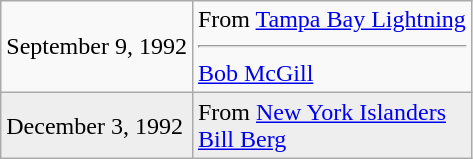<table class="wikitable">
<tr>
<td>September 9, 1992</td>
<td valign="top">From <a href='#'>Tampa Bay Lightning</a><hr><a href='#'>Bob McGill</a></td>
</tr>
<tr bgcolor="#eeeeee">
<td>December 3, 1992</td>
<td valign="top">From <a href='#'>New York Islanders</a> <br><a href='#'>Bill Berg</a></td>
</tr>
</table>
